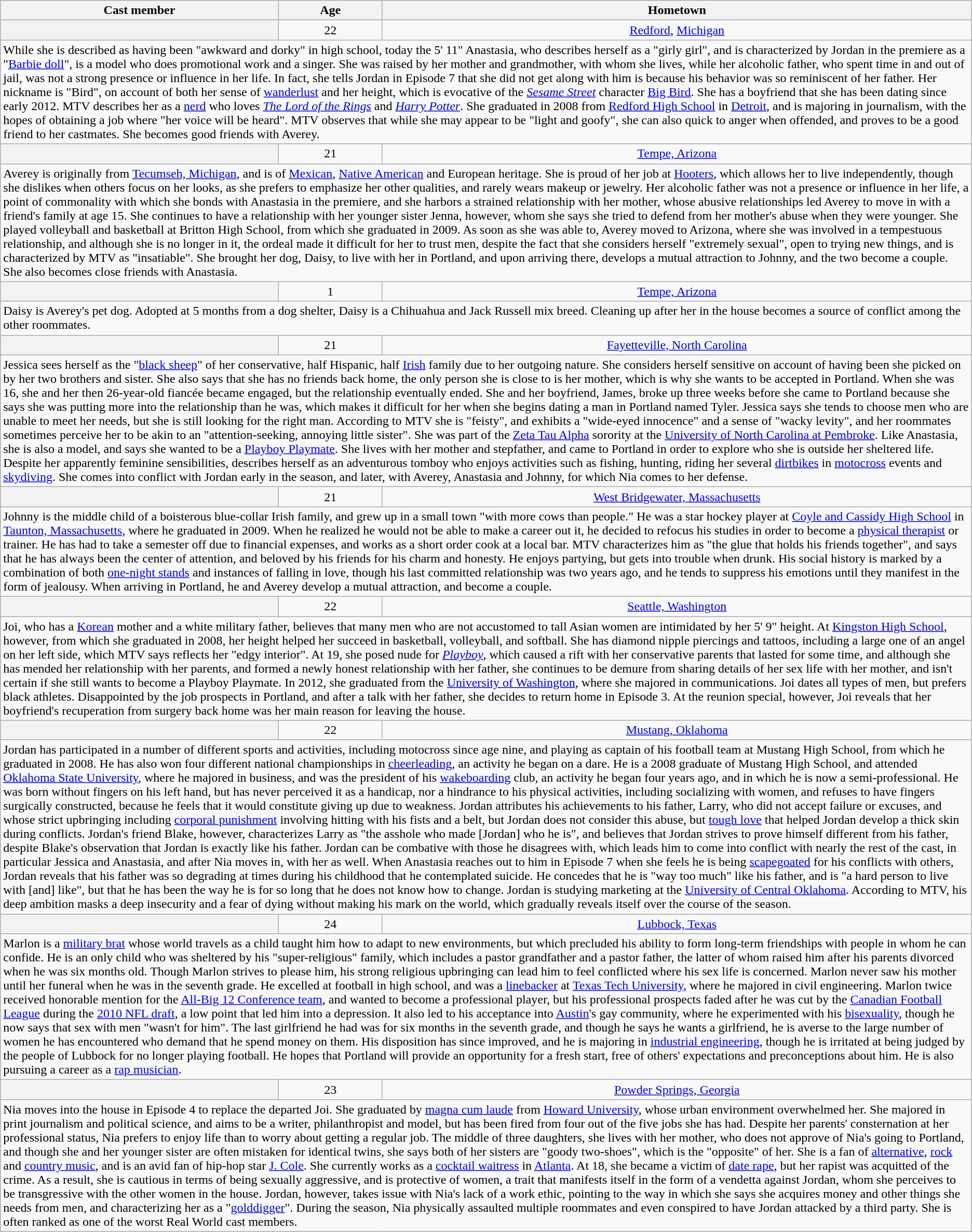<table class="wikitable sortable" style="text-align:center">
<tr>
<th scope="col">Cast member</th>
<th scope="col">Age</th>
<th scope="col">Hometown</th>
</tr>
<tr>
<th scope="row"></th>
<td>22</td>
<td><a href='#'>Redford</a>, <a href='#'>Michigan</a></td>
</tr>
<tr class="expand-child">
<td colspan="3" align="left">While she is described as having been "awkward and dorky" in high school, today the 5' 11" Anastasia, who describes herself as a "girly girl", and is characterized by Jordan in the premiere as a "<a href='#'>Barbie doll</a>", is a model who does promotional work and a singer. She was raised by her mother and grandmother, with whom she lives, while her alcoholic father, who spent time in and out of jail, was not a strong presence or influence in her life. In fact, she tells Jordan in Episode 7 that she did not get along with him is because his behavior was so reminiscent of her father. Her nickname is "Bird", on account of both her sense of <a href='#'>wanderlust</a> and her height, which is evocative of the <em><a href='#'>Sesame Street</a></em> character <a href='#'>Big Bird</a>. She has a boyfriend that she has been dating since early 2012. MTV describes her as a <a href='#'>nerd</a> who loves <em><a href='#'>The Lord of the Rings</a></em> and <em><a href='#'>Harry Potter</a></em>. She graduated in 2008 from <a href='#'>Redford High School</a> in <a href='#'>Detroit</a>, and is majoring in journalism, with the hopes of obtaining a job where "her voice will be heard". MTV observes that while she may appear to be "light and goofy", she can also quick to anger when offended, and proves to be a good friend to her castmates. She becomes good friends with Averey.</td>
</tr>
<tr>
<th scope="row"></th>
<td>21</td>
<td><a href='#'>Tempe, Arizona</a></td>
</tr>
<tr class="expand-child">
<td colspan="3" align="left">Averey is originally from <a href='#'>Tecumseh, Michigan</a>, and is of <a href='#'>Mexican</a>, <a href='#'>Native American</a> and European heritage. She is proud of her job at <a href='#'>Hooters</a>, which allows her to live independently, though she dislikes when others focus on her looks, as she prefers to emphasize her other qualities, and rarely wears makeup or jewelry. Her alcoholic father was not a presence or influence in her life, a point of commonality with which she bonds with Anastasia in the premiere, and she harbors a strained relationship with her mother, whose abusive relationships led Averey to move in with a friend's family at age 15. She continues to have a relationship with her younger sister Jenna, however, whom she says she tried to defend from her mother's abuse when they were younger. She played volleyball and basketball at Britton High School, from which she graduated in 2009. As soon as she was able to, Averey moved to Arizona, where she was involved in a tempestuous relationship, and although she is no longer in it, the ordeal made it difficult for her to trust men, despite the fact that she considers herself "extremely sexual", open to trying new things, and is characterized by MTV as "insatiable". She brought her dog, Daisy, to live with her in Portland, and upon arriving there, develops a mutual attraction to Johnny, and the two become a couple. She also becomes close friends with Anastasia.</td>
</tr>
<tr>
<th scope="row"></th>
<td>1</td>
<td><a href='#'>Tempe, Arizona</a></td>
</tr>
<tr class="expand-child">
<td colspan="3" align="left">Daisy is Averey's pet dog. Adopted at 5 months from a dog shelter, Daisy is a Chihuahua and Jack Russell mix breed. Cleaning up after her in the house becomes a source of conflict among the other roommates.</td>
</tr>
<tr>
<th scope="row"></th>
<td>21</td>
<td><a href='#'>Fayetteville, North Carolina</a></td>
</tr>
<tr class="expand-child">
<td colspan="3" align="left">Jessica sees herself as the "<a href='#'>black sheep</a>" of her conservative, half Hispanic, half <a href='#'>Irish</a> family due to her outgoing nature. She considers herself sensitive on account of having been she picked on by her two brothers and sister. She also says that she has no friends back home, the only person she is close to is her mother, which is why she wants to be accepted in Portland. When she was 16, she and her then 26-year-old fiancée became engaged, but the relationship eventually ended. She and her boyfriend, James, broke up three weeks before she came to Portland because she says she was putting more into the relationship than he was, which makes it difficult for her when she begins dating a man in Portland named Tyler. Jessica says she tends to choose men who are unable to meet her needs, but she is still looking for the right man. According to MTV she is "feisty", and exhibits a "wide-eyed innocence" and a sense of "wacky levity", and her roommates sometimes perceive her to be akin to an "attention-seeking, annoying little sister". She was part of the <a href='#'>Zeta Tau Alpha</a> sorority at the <a href='#'>University of North Carolina at Pembroke</a>. Like Anastasia, she is also a model, and says she wanted to be a <a href='#'>Playboy Playmate</a>. She lives with her mother and stepfather, and came to Portland in order to explore who she is outside her sheltered life. Despite her apparently feminine sensibilities, describes herself as an adventurous tomboy who enjoys activities such as fishing, hunting, riding her several <a href='#'>dirtbikes</a> in <a href='#'>motocross</a> events and <a href='#'>skydiving</a>. She comes into conflict with Jordan early in the season, and later, with Averey, Anastasia and Johnny, for which Nia comes to her defense.</td>
</tr>
<tr>
<th scope="row"></th>
<td>21</td>
<td><a href='#'>West Bridgewater, Massachusetts</a></td>
</tr>
<tr class="expand-child">
<td colspan="3" align="left">Johnny is the middle child of a boisterous blue-collar Irish family, and grew up in a small town "with more cows than people." He was a star hockey player at <a href='#'>Coyle and Cassidy High School</a> in <a href='#'>Taunton, Massachusetts</a>, where he graduated in 2009. When he realized he would not be able to make a career out it, he decided to refocus his studies in order to become a <a href='#'>physical therapist</a> or trainer. He has had to take a semester off due to financial expenses, and works as a short order cook at a local bar. MTV characterizes him as "the glue that holds his friends together", and says that he has always been the center of attention, and beloved by his friends for his charm and honesty. He enjoys partying, but gets into trouble when drunk. His social history is marked by a combination of both <a href='#'>one-night stands</a> and instances of falling in love, though his last committed relationship was two years ago, and he tends to suppress his emotions until they manifest in the form of jealousy. When arriving in Portland, he and Averey develop a mutual attraction, and become a couple.</td>
</tr>
<tr>
<th scope="row"></th>
<td>22</td>
<td><a href='#'>Seattle, Washington</a></td>
</tr>
<tr class="expand-child">
<td colspan="3" align="left">Joi, who has a <a href='#'>Korean</a> mother and a white military father, believes that many men who are not accustomed to tall Asian women are intimidated by her 5' 9" height. At <a href='#'>Kingston High School</a>, however, from which she graduated in 2008, her height helped her succeed in basketball, volleyball, and softball. She has diamond nipple piercings and tattoos, including a large one of an angel on her left side, which MTV says reflects her "edgy interior". At 19, she posed nude for <em><a href='#'>Playboy</a></em>, which caused a rift with her conservative parents that lasted for some time, and although she has mended her relationship with her parents, and formed a newly honest relationship with her father, she continues to be demure from sharing details of her sex life with her mother, and isn't certain if she still wants to become a Playboy Playmate. In 2012, she graduated from the <a href='#'>University of Washington</a>, where she majored in communications. Joi dates all types of men, but prefers black athletes. Disappointed by the job prospects in Portland, and after a talk with her father, she decides to return home in Episode 3. At the reunion special, however, Joi reveals that her boyfriend's recuperation from surgery back home was her main reason for leaving the house.</td>
</tr>
<tr>
<th scope="row"></th>
<td>22</td>
<td><a href='#'>Mustang, Oklahoma</a></td>
</tr>
<tr class="expand-child">
<td colspan="3" align="left">Jordan has participated in a number of different sports and activities, including motocross since age nine, and playing as captain of his football team at Mustang High School, from which he graduated in 2008. He has also won four different national championships in <a href='#'>cheerleading</a>, an activity he began on a dare. He is a 2008 graduate of Mustang High School, and attended <a href='#'>Oklahoma State University</a>, where he majored in business, and was the president of his <a href='#'>wakeboarding</a> club, an activity he began four years ago, and in which he is now a semi-professional. He was born without fingers on his left hand, but has never perceived it as a handicap, nor a hindrance to his physical activities, including socializing with women, and refuses to have fingers surgically constructed, because he feels that it would constitute giving up due to weakness. Jordan attributes his achievements to his father, Larry, who did not accept failure or excuses, and whose strict upbringing including <a href='#'>corporal punishment</a> involving hitting with his fists and a belt, but Jordan does not consider this abuse, but <a href='#'>tough love</a> that helped Jordan develop a thick skin during conflicts. Jordan's friend Blake, however, characterizes Larry as "the asshole who made [Jordan] who he is", and believes that Jordan strives to prove himself different from his father, despite Blake's observation that Jordan is exactly like his father. Jordan can be combative with those he disagrees with, which leads him to come into conflict with nearly the rest of the cast, in particular Jessica and Anastasia, and after Nia moves in, with her as well. When Anastasia reaches out to him in Episode 7 when she feels he is being <a href='#'>scapegoated</a> for his conflicts with others, Jordan reveals that his father was so degrading at times during his childhood that he contemplated suicide. He concedes that he is "way too much" like his father, and is "a hard person to live with [and] like", but that he has been the way he is for so long that he does not know how to change. Jordan is studying marketing at the <a href='#'>University of Central Oklahoma</a>. According to MTV, his deep ambition masks a deep insecurity and a fear of dying without making his mark on the world, which gradually reveals itself over the course of the season.</td>
</tr>
<tr>
<th scope="row"></th>
<td>24</td>
<td><a href='#'>Lubbock, Texas</a></td>
</tr>
<tr class="expand-child">
<td colspan="3" align="left">Marlon is a <a href='#'>military brat</a> whose world travels as a child taught him how to adapt to new environments, but which precluded his ability to form long-term friendships with people in whom he can confide. He is an only child who was sheltered by his "super-religious" family, which includes a pastor grandfather and a pastor father, the latter of whom raised him after his parents divorced when he was six months old. Though Marlon strives to please him,  his strong religious upbringing can lead him to feel conflicted where his sex life is concerned. Marlon never saw his mother until her funeral when he was in the seventh grade. He excelled at football in high school, and was a <a href='#'>linebacker</a> at <a href='#'>Texas Tech University</a>, where he majored in civil engineering. Marlon twice received honorable mention for the <a href='#'>All-Big 12 Conference team</a>, and wanted to become a professional player, but his professional prospects faded after he was cut by the <a href='#'>Canadian Football League</a> during the <a href='#'>2010 NFL draft</a>, a low point that led him into a depression. It also led to his acceptance into <a href='#'>Austin</a>'s gay community, where he experimented with his <a href='#'>bisexuality</a>, though he now says that sex with men "wasn't for him". The last girlfriend he had was for six months in the seventh grade, and though he says he wants a girlfriend, he is averse to the large number of women he has encountered who demand that he spend money on them. His disposition has since improved, and he is majoring in <a href='#'>industrial engineering</a>, though he is irritated at being judged by the people of Lubbock for no longer playing football. He hopes that Portland will provide an opportunity for a fresh start, free of others' expectations and preconceptions about him. He is also pursuing a career as a <a href='#'>rap musician</a>.</td>
</tr>
<tr>
<th scope="row"><strong></strong></th>
<td>23</td>
<td><a href='#'>Powder Springs, Georgia</a></td>
</tr>
<tr class="expand-child">
<td colspan="3" align="left">Nia moves into the house in Episode 4 to replace the departed Joi. She graduated by <a href='#'>magna cum laude</a> from <a href='#'>Howard University</a>, whose urban environment overwhelmed her. She majored in print journalism and political science, and aims to be a writer, philanthropist and model, but has been fired from four out of the five jobs she has had. Despite her parents' consternation at her professional status, Nia prefers to enjoy life than to worry about getting a regular job. The middle of three daughters, she lives with her mother, who does not approve of Nia's going to Portland, and though she and her younger sister are often mistaken for identical twins, she says both of her sisters are "goody two-shoes", which is the "opposite" of her. She is a fan of <a href='#'>alternative</a>, <a href='#'>rock</a> and <a href='#'>country music</a>, and is an avid fan of hip-hop star <a href='#'>J. Cole</a>. She currently works as a <a href='#'>cocktail waitress</a> in <a href='#'>Atlanta</a>.  At 18, she became a victim of <a href='#'>date rape</a>, but her rapist was acquitted of the crime. As a result, she is cautious in terms of being sexually aggressive, and is protective of women, a trait that manifests itself in the form of a vendetta against Jordan, whom she perceives to be transgressive with the other women in the house. Jordan, however, takes issue with Nia's lack of a work ethic, pointing to the way in which she says she acquires money and other things she needs from men, and characterizing her as a "<a href='#'>golddigger</a>". During the season, Nia physically assaulted multiple roommates and even conspired to have Jordan attacked by a third party. She is often ranked as one of the worst Real World cast members.</td>
</tr>
</table>
